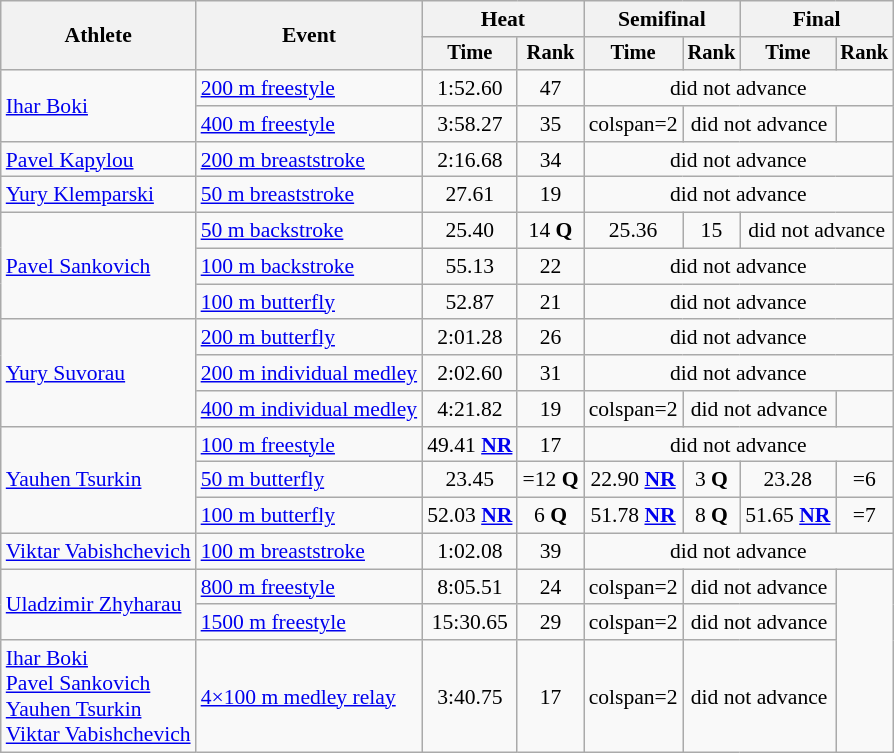<table class=wikitable style="font-size:90%">
<tr>
<th rowspan="2">Athlete</th>
<th rowspan="2">Event</th>
<th colspan="2">Heat</th>
<th colspan="2">Semifinal</th>
<th colspan="2">Final</th>
</tr>
<tr style="font-size:95%">
<th>Time</th>
<th>Rank</th>
<th>Time</th>
<th>Rank</th>
<th>Time</th>
<th>Rank</th>
</tr>
<tr align=center>
<td align=left rowspan=2><a href='#'>Ihar Boki</a></td>
<td align=left><a href='#'>200 m freestyle</a></td>
<td>1:52.60</td>
<td>47</td>
<td colspan=4>did not advance</td>
</tr>
<tr align=center>
<td align=left><a href='#'>400 m freestyle</a></td>
<td>3:58.27</td>
<td>35</td>
<td>colspan=2 </td>
<td colspan=2>did not advance</td>
</tr>
<tr align=center>
<td align=left><a href='#'>Pavel Kapylou</a></td>
<td align=left><a href='#'>200 m breaststroke</a></td>
<td>2:16.68</td>
<td>34</td>
<td colspan=4>did not advance</td>
</tr>
<tr align=center>
<td align=left><a href='#'>Yury Klemparski</a></td>
<td align=left><a href='#'>50 m breaststroke</a></td>
<td>27.61</td>
<td>19</td>
<td colspan=4>did not advance</td>
</tr>
<tr align=center>
<td align=left rowspan=3><a href='#'>Pavel Sankovich</a></td>
<td align=left><a href='#'>50 m backstroke</a></td>
<td>25.40</td>
<td>14 <strong>Q</strong></td>
<td>25.36</td>
<td>15</td>
<td colspan=2>did not advance</td>
</tr>
<tr align=center>
<td align=left><a href='#'>100 m backstroke</a></td>
<td>55.13</td>
<td>22</td>
<td colspan=4>did not advance</td>
</tr>
<tr align=center>
<td align=left><a href='#'>100 m butterfly</a></td>
<td>52.87</td>
<td>21</td>
<td colspan=4>did not advance</td>
</tr>
<tr align=center>
<td align=left rowspan=3><a href='#'>Yury Suvorau</a></td>
<td align=left><a href='#'>200 m butterfly</a></td>
<td>2:01.28</td>
<td>26</td>
<td colspan=4>did not advance</td>
</tr>
<tr align=center>
<td align=left><a href='#'>200 m individual medley</a></td>
<td>2:02.60</td>
<td>31</td>
<td colspan=4>did not advance</td>
</tr>
<tr align=center>
<td align=left><a href='#'>400 m individual medley</a></td>
<td>4:21.82</td>
<td>19</td>
<td>colspan=2 </td>
<td colspan=2>did not advance</td>
</tr>
<tr align=center>
<td align=left rowspan=3><a href='#'>Yauhen Tsurkin</a></td>
<td align=left><a href='#'>100 m freestyle</a></td>
<td>49.41 <strong><a href='#'>NR</a></strong></td>
<td>17</td>
<td colspan=4>did not advance</td>
</tr>
<tr align=center>
<td align=left><a href='#'>50 m butterfly</a></td>
<td>23.45</td>
<td>=12 <strong>Q</strong></td>
<td>22.90 <strong><a href='#'>NR</a></strong></td>
<td>3 <strong>Q</strong></td>
<td>23.28</td>
<td>=6</td>
</tr>
<tr align=center>
<td align=left><a href='#'>100 m butterfly</a></td>
<td>52.03 <strong><a href='#'>NR</a></strong></td>
<td>6 <strong>Q</strong></td>
<td>51.78 <strong><a href='#'>NR</a></strong></td>
<td>8 <strong>Q</strong></td>
<td>51.65 <strong><a href='#'>NR</a></strong></td>
<td>=7</td>
</tr>
<tr align=center>
<td align=left><a href='#'>Viktar Vabishchevich</a></td>
<td align=left><a href='#'>100 m breaststroke</a></td>
<td>1:02.08</td>
<td>39</td>
<td colspan=4>did not advance</td>
</tr>
<tr align=center>
<td align=left rowspan=2><a href='#'>Uladzimir Zhyharau</a></td>
<td align=left><a href='#'>800 m freestyle</a></td>
<td>8:05.51</td>
<td>24</td>
<td>colspan=2 </td>
<td colspan=2>did not advance</td>
</tr>
<tr align=center>
<td align=left><a href='#'>1500 m freestyle</a></td>
<td>15:30.65</td>
<td>29</td>
<td>colspan=2 </td>
<td colspan=2>did not advance</td>
</tr>
<tr align=center>
<td align=left><a href='#'>Ihar Boki</a><br><a href='#'>Pavel Sankovich</a><br><a href='#'>Yauhen Tsurkin</a><br><a href='#'>Viktar Vabishchevich</a></td>
<td align=left><a href='#'>4×100 m medley relay</a></td>
<td>3:40.75</td>
<td>17</td>
<td>colspan=2 </td>
<td colspan=2>did not advance</td>
</tr>
</table>
